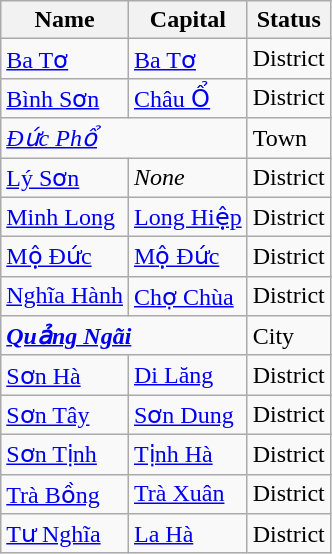<table class="wikitable sortable">
<tr>
<th>Name</th>
<th>Capital</th>
<th>Status</th>
</tr>
<tr>
<td><a href='#'>Ba Tơ</a></td>
<td><a href='#'>Ba Tơ</a></td>
<td>District</td>
</tr>
<tr>
<td><a href='#'>Bình Sơn</a></td>
<td><a href='#'>Châu Ổ</a></td>
<td>District</td>
</tr>
<tr>
<td colspan="2"><em><a href='#'>Đức Phổ</a></em></td>
<td>Town</td>
</tr>
<tr>
<td><a href='#'>Lý Sơn</a></td>
<td><em>None</em></td>
<td>District</td>
</tr>
<tr>
<td><a href='#'>Minh Long</a></td>
<td><a href='#'>Long Hiệp</a></td>
<td>District</td>
</tr>
<tr>
<td><a href='#'>Mộ Đức</a></td>
<td><a href='#'>Mộ Đức</a></td>
<td>District</td>
</tr>
<tr>
<td><a href='#'>Nghĩa Hành</a></td>
<td><a href='#'>Chợ Chùa</a></td>
<td>District</td>
</tr>
<tr>
<td colspan="2"><strong><em><a href='#'>Quảng Ngãi</a></em></strong></td>
<td>City</td>
</tr>
<tr>
<td><a href='#'>Sơn Hà</a></td>
<td><a href='#'>Di Lăng</a></td>
<td>District</td>
</tr>
<tr>
<td><a href='#'>Sơn Tây</a></td>
<td><a href='#'>Sơn Dung</a></td>
<td>District</td>
</tr>
<tr>
<td><a href='#'>Sơn Tịnh</a></td>
<td><a href='#'>Tịnh Hà</a></td>
<td>District</td>
</tr>
<tr>
<td><a href='#'>Trà Bồng</a></td>
<td><a href='#'>Trà Xuân</a></td>
<td>District</td>
</tr>
<tr>
<td><a href='#'>Tư Nghĩa</a></td>
<td><a href='#'>La Hà</a></td>
<td>District</td>
</tr>
</table>
